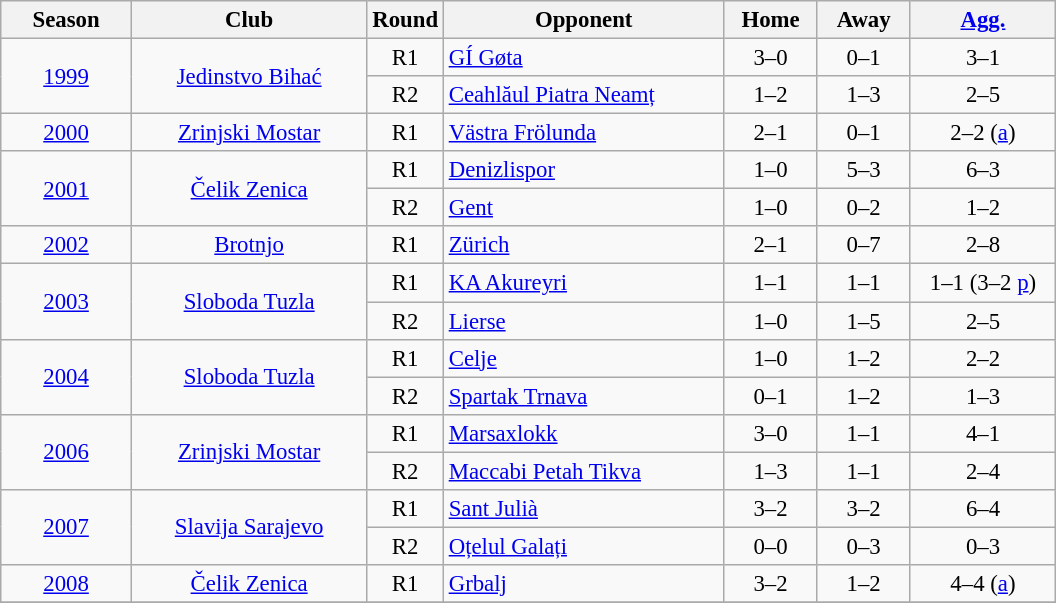<table class="wikitable" style="font-size:95%; text-align: center;">
<tr>
<th width="80">Season</th>
<th width="150">Club</th>
<th width="30">Round</th>
<th width="180">Opponent</th>
<th width="55">Home</th>
<th width="55">Away</th>
<th width="90"><a href='#'>Agg.</a></th>
</tr>
<tr>
<td rowspan=2><a href='#'>1999</a></td>
<td rowspan=2><a href='#'>Jedinstvo Bihać</a></td>
<td>R1</td>
<td style="text-align:left"> <a href='#'>GÍ Gøta</a></td>
<td>3–0</td>
<td>0–1</td>
<td>3–1</td>
</tr>
<tr>
<td>R2</td>
<td style="text-align:left"> <a href='#'>Ceahlăul Piatra Neamț</a></td>
<td>1–2</td>
<td>1–3</td>
<td>2–5</td>
</tr>
<tr>
<td><a href='#'>2000</a></td>
<td><a href='#'>Zrinjski Mostar</a></td>
<td>R1</td>
<td style="text-align:left"> <a href='#'>Västra Frölunda</a></td>
<td>2–1</td>
<td>0–1</td>
<td>2–2 (<a href='#'>a</a>)</td>
</tr>
<tr>
<td rowspan=2><a href='#'>2001</a></td>
<td rowspan=2><a href='#'>Čelik Zenica</a></td>
<td>R1</td>
<td style="text-align:left"> <a href='#'>Denizlispor</a></td>
<td>1–0</td>
<td>5–3</td>
<td>6–3</td>
</tr>
<tr>
<td>R2</td>
<td style="text-align:left"> <a href='#'>Gent</a></td>
<td>1–0</td>
<td>0–2</td>
<td>1–2</td>
</tr>
<tr>
<td><a href='#'>2002</a></td>
<td><a href='#'>Brotnjo</a></td>
<td>R1</td>
<td style="text-align:left"> <a href='#'>Zürich</a></td>
<td>2–1</td>
<td>0–7</td>
<td>2–8</td>
</tr>
<tr>
<td rowspan=2><a href='#'>2003</a></td>
<td rowspan=2><a href='#'>Sloboda Tuzla</a></td>
<td>R1</td>
<td style="text-align:left"> <a href='#'>KA Akureyri</a></td>
<td>1–1</td>
<td>1–1</td>
<td>1–1 (3–2 <a href='#'>p</a>)</td>
</tr>
<tr>
<td>R2</td>
<td style="text-align:left"> <a href='#'>Lierse</a></td>
<td>1–0</td>
<td>1–5</td>
<td>2–5</td>
</tr>
<tr>
<td rowspan=2><a href='#'>2004</a></td>
<td rowspan=2><a href='#'>Sloboda Tuzla</a></td>
<td>R1</td>
<td style="text-align:left"> <a href='#'>Celje</a></td>
<td>1–0</td>
<td>1–2</td>
<td>2–2</td>
</tr>
<tr>
<td>R2</td>
<td style="text-align:left"> <a href='#'>Spartak Trnava</a></td>
<td>0–1</td>
<td>1–2</td>
<td>1–3</td>
</tr>
<tr>
<td rowspan=2><a href='#'>2006</a></td>
<td rowspan=2><a href='#'>Zrinjski Mostar</a></td>
<td>R1</td>
<td style="text-align:left"> <a href='#'>Marsaxlokk</a></td>
<td>3–0</td>
<td>1–1</td>
<td>4–1</td>
</tr>
<tr>
<td>R2</td>
<td style="text-align:left"> <a href='#'>Maccabi Petah Tikva</a></td>
<td>1–3</td>
<td>1–1</td>
<td>2–4</td>
</tr>
<tr>
<td rowspan=2><a href='#'>2007</a></td>
<td rowspan=2><a href='#'>Slavija Sarajevo</a></td>
<td>R1</td>
<td style="text-align:left"> <a href='#'>Sant Julià</a></td>
<td>3–2</td>
<td>3–2</td>
<td>6–4</td>
</tr>
<tr>
<td>R2</td>
<td style="text-align:left"> <a href='#'>Oțelul Galați</a></td>
<td>0–0</td>
<td>0–3</td>
<td>0–3</td>
</tr>
<tr>
<td><a href='#'>2008</a></td>
<td><a href='#'>Čelik Zenica</a></td>
<td>R1</td>
<td style="text-align:left"> <a href='#'>Grbalj</a></td>
<td>3–2</td>
<td>1–2</td>
<td>4–4 (<a href='#'>a</a>)</td>
</tr>
<tr>
</tr>
</table>
